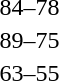<table style="text-align:center">
<tr>
<th width=200></th>
<th width=100></th>
<th width=200></th>
<th></th>
</tr>
<tr>
<td align=right><strong></strong></td>
<td>84–78</td>
<td align=left></td>
</tr>
<tr>
<td align=right><strong></strong></td>
<td>89–75</td>
<td align=left></td>
</tr>
<tr>
<td align=right><strong></strong></td>
<td>63–55</td>
<td align=left></td>
</tr>
</table>
